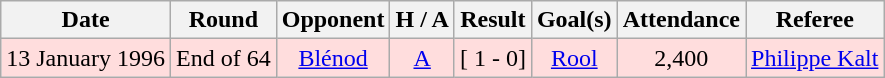<table class="wikitable" style="text-align:center">
<tr>
<th class="wikitable">Date</th>
<th>Round</th>
<th>Opponent</th>
<th>H / A</th>
<th>Result</th>
<th>Goal(s)</th>
<th>Attendance</th>
<th>Referee</th>
</tr>
<tr style="background:#fdd;">
<td>13 January 1996</td>
<td>End of 64</td>
<td><a href='#'>Blénod</a></td>
<td><a href='#'>A</a></td>
<td>[ 1 - 0]</td>
<td><a href='#'>Rool</a> </td>
<td>2,400</td>
<td><a href='#'>Philippe Kalt</a></td>
</tr>
</table>
